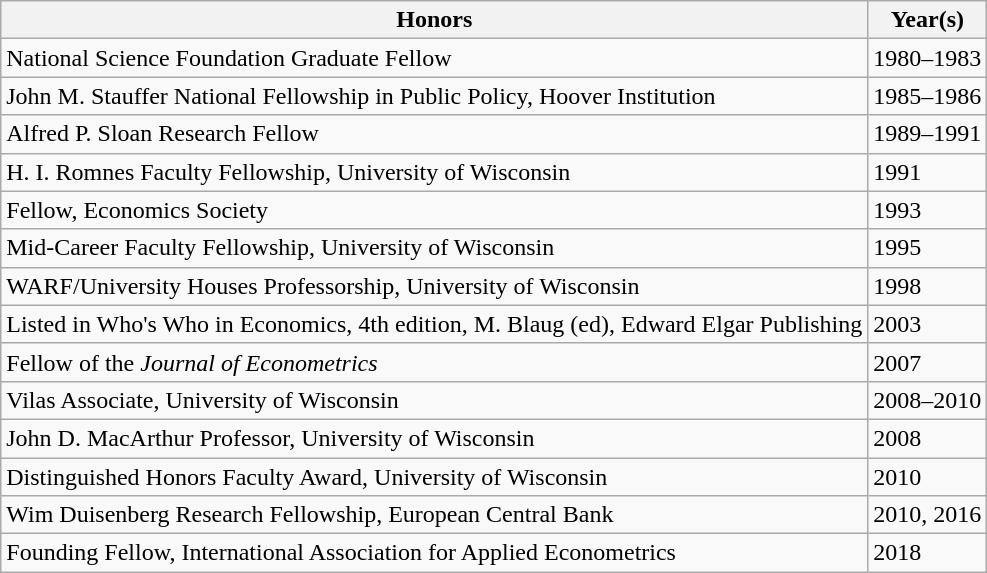<table class="wikitable">
<tr>
<th>Honors</th>
<th>Year(s)</th>
</tr>
<tr>
<td>National Science Foundation Graduate Fellow</td>
<td>1980–1983</td>
</tr>
<tr>
<td>John M. Stauffer National Fellowship in Public Policy, Hoover Institution</td>
<td>1985–1986</td>
</tr>
<tr>
<td>Alfred P. Sloan Research Fellow</td>
<td>1989–1991</td>
</tr>
<tr>
<td>H. I. Romnes Faculty Fellowship, University of Wisconsin</td>
<td>1991</td>
</tr>
<tr>
<td>Fellow, Economics Society</td>
<td>1993</td>
</tr>
<tr>
<td>Mid-Career Faculty Fellowship, University of Wisconsin</td>
<td>1995</td>
</tr>
<tr>
<td>WARF/University Houses Professorship, University of Wisconsin</td>
<td>1998</td>
</tr>
<tr>
<td>Listed in Who's Who in Economics, 4th edition, M. Blaug (ed), Edward Elgar Publishing</td>
<td>2003</td>
</tr>
<tr>
<td>Fellow of the <em>Journal of Econometrics</em></td>
<td>2007</td>
</tr>
<tr>
<td>Vilas Associate, University of Wisconsin</td>
<td>2008–2010</td>
</tr>
<tr>
<td>John D. MacArthur Professor, University of Wisconsin</td>
<td>2008</td>
</tr>
<tr>
<td>Distinguished Honors Faculty Award, University of Wisconsin</td>
<td>2010</td>
</tr>
<tr>
<td>Wim Duisenberg Research Fellowship, European Central Bank</td>
<td>2010, 2016</td>
</tr>
<tr>
<td>Founding Fellow, International Association for Applied Econometrics</td>
<td>2018</td>
</tr>
</table>
